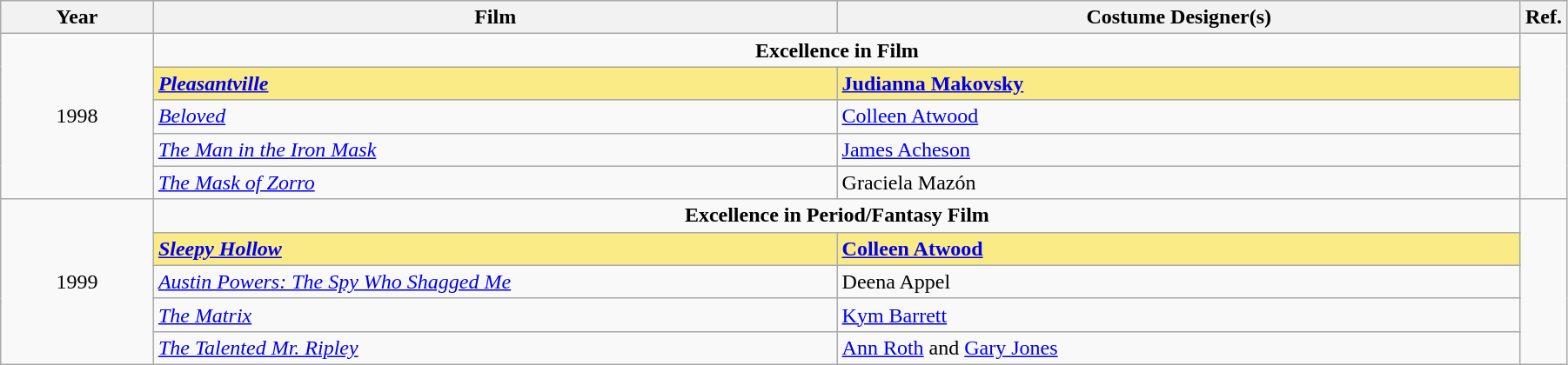<table class="wikitable" width="95%" cellpadding="5">
<tr>
<th width="10%">Year</th>
<th width="45%">Film</th>
<th width="45%">Costume Designer(s)</th>
<th>Ref.</th>
</tr>
<tr>
<td style="text-align:center;" rowspan=5>1998<br></td>
<td colspan=2 align="center"><strong>Excellence in Film</strong></td>
<td rowspan="5"></td>
</tr>
<tr>
<td style="background:#FAEB86;"><strong><em><a href='#'>Pleasantville</a></em></strong></td>
<td style="background:#FAEB86;"><strong><a href='#'>Judianna Makovsky</a></strong></td>
</tr>
<tr>
<td><em><a href='#'>Beloved</a></em></td>
<td><a href='#'>Colleen Atwood</a></td>
</tr>
<tr>
<td><em><a href='#'>The Man in the Iron Mask</a></em></td>
<td><a href='#'>James Acheson</a></td>
</tr>
<tr>
<td><em><a href='#'>The Mask of Zorro</a></em></td>
<td>Graciela Mazón</td>
</tr>
<tr>
<td rowspan="5" style="text-align:center;">1999<br></td>
<td colspan=2 align="center"><strong>Excellence in Period/Fantasy Film</strong></td>
<td rowspan="5"></td>
</tr>
<tr>
<td style="background:#FAEB86;"><strong><em><a href='#'>Sleepy Hollow</a></em></strong></td>
<td style="background:#FAEB86;"><strong><a href='#'>Colleen Atwood</a></strong></td>
</tr>
<tr>
<td><em><a href='#'>Austin Powers: The Spy Who Shagged Me</a></em></td>
<td>Deena Appel</td>
</tr>
<tr>
<td><em><a href='#'>The Matrix</a></em></td>
<td><a href='#'>Kym Barrett</a></td>
</tr>
<tr>
<td><em><a href='#'>The Talented Mr. Ripley</a></em></td>
<td><a href='#'>Ann Roth</a> and <a href='#'>Gary Jones</a></td>
</tr>
</table>
